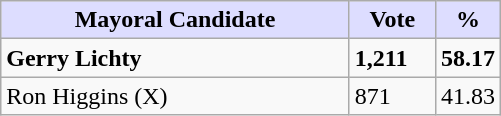<table class="wikitable">
<tr>
<th style="background:#ddf; width:225px;">Mayoral Candidate</th>
<th style="background:#ddf; width:50px;">Vote</th>
<th style="background:#ddf; width:30px;">%</th>
</tr>
<tr>
<td><strong>Gerry Lichty</strong></td>
<td><strong>1,211</strong></td>
<td><strong>58.17</strong></td>
</tr>
<tr>
<td>Ron Higgins (X)</td>
<td>871</td>
<td>41.83</td>
</tr>
</table>
